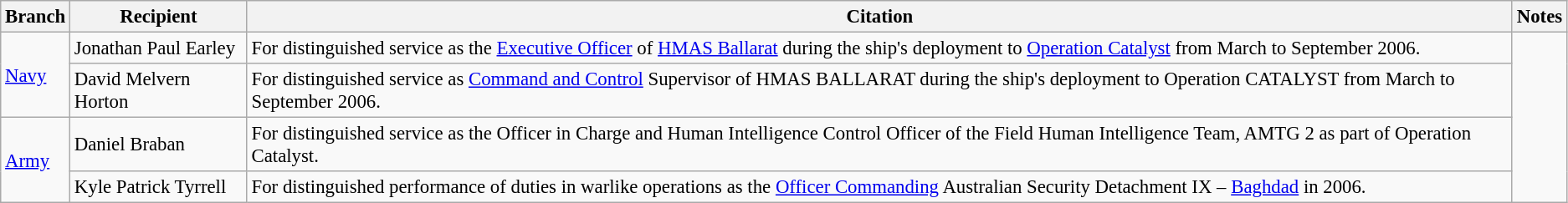<table class="wikitable" style="font-size:95%;">
<tr>
<th>Branch</th>
<th>Recipient</th>
<th>Citation</th>
<th>Notes</th>
</tr>
<tr>
<td rowspan=2><a href='#'>Navy</a></td>
<td> Jonathan Paul Earley</td>
<td>For distinguished service as the <a href='#'>Executive Officer</a> of <a href='#'>HMAS Ballarat</a> during the ship's deployment to <a href='#'>Operation Catalyst</a> from March to September 2006.</td>
<td rowspan=4></td>
</tr>
<tr>
<td> David Melvern Horton</td>
<td>For distinguished service as <a href='#'>Command and Control</a> Supervisor of HMAS BALLARAT during the ship's deployment to Operation CATALYST from March to September 2006.</td>
</tr>
<tr>
<td rowspan=2><a href='#'>Army</a></td>
<td> Daniel Braban</td>
<td>For distinguished service as the Officer in Charge and Human Intelligence Control Officer of the Field Human Intelligence Team, AMTG 2 as part of Operation Catalyst.</td>
</tr>
<tr>
<td> Kyle Patrick Tyrrell</td>
<td>For distinguished performance of duties in warlike operations as the <a href='#'>Officer Commanding</a> Australian Security Detachment IX – <a href='#'>Baghdad</a> in 2006.</td>
</tr>
</table>
